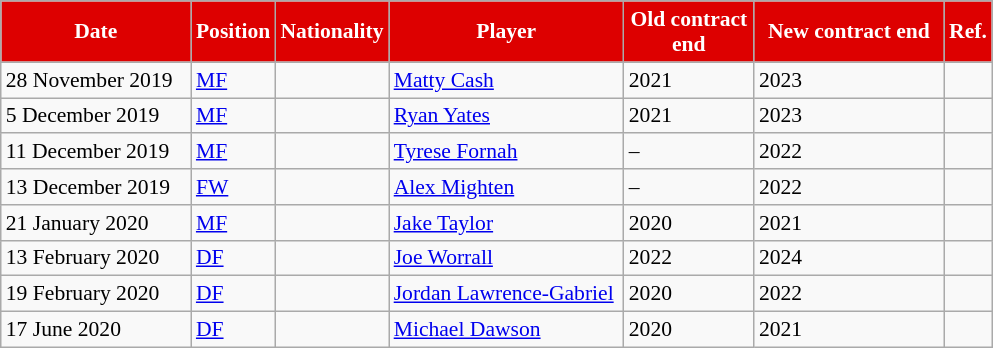<table class="wikitable" style="text-align:left; font-size:90%; ">
<tr>
<th style="background:#DD0000; color:#FFFFFF; width:120px;">Date</th>
<th style="background:#DD0000; color:#FFFFFF; width:25px;">Position</th>
<th style="background:#DD0000; color:#FFFFFF; width:50px;">Nationality</th>
<th style="background:#DD0000; color:#FFFFFF; width:150px;">Player</th>
<th style="background:#DD0000; color:#FFFFFF; width:80px;">Old contract end</th>
<th style="background:#DD0000; color:#FFFFFF; width:120px;">New contract end</th>
<th style="background:#DD0000; color:#FFFFFF; width:25px;">Ref.</th>
</tr>
<tr>
<td>28 November 2019</td>
<td><a href='#'>MF</a></td>
<td></td>
<td><a href='#'>Matty Cash</a></td>
<td>2021</td>
<td>2023</td>
<td></td>
</tr>
<tr>
<td>5 December 2019</td>
<td><a href='#'>MF</a></td>
<td></td>
<td><a href='#'>Ryan Yates</a></td>
<td>2021</td>
<td>2023</td>
<td></td>
</tr>
<tr>
<td>11 December 2019</td>
<td><a href='#'>MF</a></td>
<td></td>
<td><a href='#'>Tyrese Fornah</a></td>
<td>–</td>
<td>2022</td>
<td></td>
</tr>
<tr>
<td>13 December 2019</td>
<td><a href='#'>FW</a></td>
<td></td>
<td><a href='#'>Alex Mighten</a></td>
<td>–</td>
<td>2022</td>
<td></td>
</tr>
<tr>
<td>21 January 2020</td>
<td><a href='#'>MF</a></td>
<td></td>
<td><a href='#'>Jake Taylor</a></td>
<td>2020</td>
<td>2021</td>
<td></td>
</tr>
<tr>
<td>13 February 2020</td>
<td><a href='#'>DF</a></td>
<td></td>
<td><a href='#'>Joe Worrall</a></td>
<td>2022</td>
<td>2024</td>
<td></td>
</tr>
<tr>
<td>19 February 2020</td>
<td><a href='#'>DF</a></td>
<td></td>
<td><a href='#'>Jordan Lawrence-Gabriel</a></td>
<td>2020</td>
<td>2022</td>
<td></td>
</tr>
<tr>
<td>17 June 2020</td>
<td><a href='#'>DF</a></td>
<td></td>
<td><a href='#'>Michael Dawson</a></td>
<td>2020</td>
<td>2021</td>
<td></td>
</tr>
</table>
